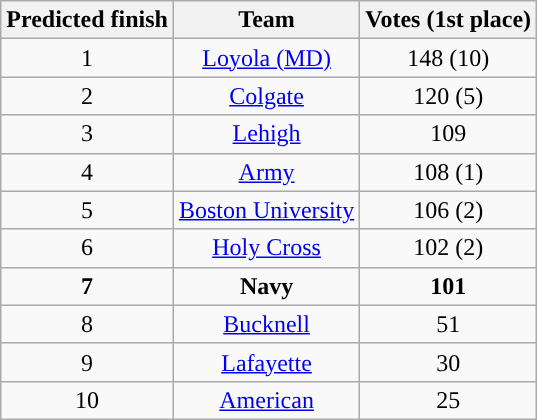<table class="wikitable" border="1">
<tr align=center>
<th>Predicted finish</th>
<th>Team</th>
<th>Votes (1st place)</th>
</tr>
<tr align="center">
<td>1</td>
<td><a href='#'>Loyola (MD)</a></td>
<td>148 (10)</td>
</tr>
<tr align="center">
<td>2</td>
<td><a href='#'>Colgate</a></td>
<td>120 (5)</td>
</tr>
<tr align="center">
<td>3</td>
<td><a href='#'>Lehigh</a></td>
<td>109</td>
</tr>
<tr align="center">
<td>4</td>
<td><a href='#'>Army</a></td>
<td>108 (1)</td>
</tr>
<tr align="center">
<td>5</td>
<td><a href='#'>Boston University</a></td>
<td>106 (2)</td>
</tr>
<tr align="center">
<td>6</td>
<td><a href='#'>Holy Cross</a></td>
<td>102 (2)</td>
</tr>
<tr align="center">
<td><strong>7</strong></td>
<td><strong>Navy</strong></td>
<td><strong>101</strong></td>
</tr>
<tr align="center">
<td>8</td>
<td><a href='#'>Bucknell</a></td>
<td>51</td>
</tr>
<tr align="center">
<td>9</td>
<td><a href='#'>Lafayette</a></td>
<td>30</td>
</tr>
<tr align="center">
<td>10</td>
<td><a href='#'>American</a></td>
<td>25</td>
</tr>
</table>
